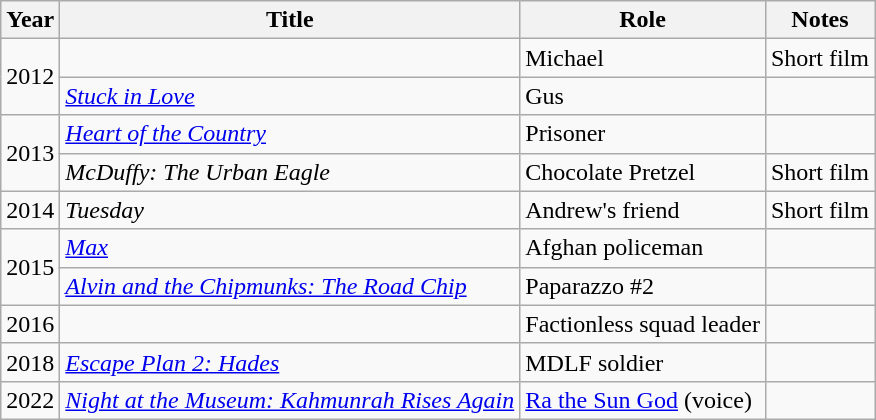<table class="wikitable sortable">
<tr>
<th>Year</th>
<th>Title</th>
<th>Role</th>
<th class="unsortable">Notes</th>
</tr>
<tr>
<td rowspan=2>2012</td>
<td><em></em></td>
<td>Michael</td>
<td>Short film</td>
</tr>
<tr>
<td><em><a href='#'>Stuck in Love</a></em></td>
<td>Gus</td>
<td></td>
</tr>
<tr>
<td rowspan=2>2013</td>
<td><em><a href='#'>Heart of the Country</a></em></td>
<td>Prisoner</td>
<td></td>
</tr>
<tr>
<td><em>McDuffy: The Urban Eagle</em></td>
<td>Chocolate Pretzel</td>
<td>Short film</td>
</tr>
<tr>
<td>2014</td>
<td><em>Tuesday</em></td>
<td>Andrew's friend</td>
<td>Short film</td>
</tr>
<tr>
<td rowspan=2>2015</td>
<td><em><a href='#'>Max</a></em></td>
<td>Afghan policeman</td>
<td></td>
</tr>
<tr>
<td><em><a href='#'>Alvin and the Chipmunks: The Road Chip</a></em></td>
<td>Paparazzo #2</td>
<td></td>
</tr>
<tr>
<td>2016</td>
<td><em></em></td>
<td>Factionless squad leader</td>
<td></td>
</tr>
<tr>
<td>2018</td>
<td><em><a href='#'>Escape Plan 2: Hades</a></em></td>
<td>MDLF soldier</td>
<td></td>
</tr>
<tr>
<td>2022</td>
<td><em><a href='#'>Night at the Museum: Kahmunrah Rises Again</a></em></td>
<td><a href='#'>Ra the Sun God</a> (voice)</td>
<td></td>
</tr>
</table>
